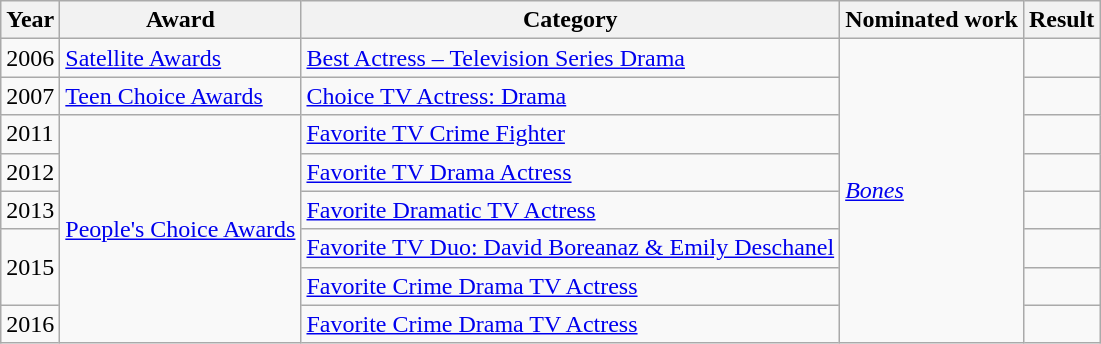<table class="wikitable sortable">
<tr>
<th>Year</th>
<th>Award</th>
<th>Category</th>
<th>Nominated work</th>
<th>Result</th>
</tr>
<tr>
<td>2006</td>
<td><a href='#'>Satellite Awards</a></td>
<td><a href='#'>Best Actress – Television Series Drama</a></td>
<td rowspan="8"><em><a href='#'>Bones</a></em></td>
<td></td>
</tr>
<tr>
<td>2007</td>
<td><a href='#'>Teen Choice Awards</a></td>
<td><a href='#'>Choice TV Actress: Drama</a></td>
<td></td>
</tr>
<tr>
<td>2011</td>
<td rowspan="6"><a href='#'>People's Choice Awards</a></td>
<td><a href='#'>Favorite TV Crime Fighter</a></td>
<td></td>
</tr>
<tr>
<td>2012</td>
<td><a href='#'>Favorite TV Drama Actress</a></td>
<td></td>
</tr>
<tr>
<td>2013</td>
<td><a href='#'>Favorite Dramatic TV Actress</a></td>
<td></td>
</tr>
<tr>
<td rowspan="2">2015</td>
<td><a href='#'>Favorite TV Duo: David Boreanaz & Emily Deschanel</a></td>
<td></td>
</tr>
<tr>
<td><a href='#'>Favorite Crime Drama TV Actress</a></td>
<td></td>
</tr>
<tr>
<td>2016</td>
<td><a href='#'>Favorite Crime Drama TV Actress</a></td>
<td></td>
</tr>
</table>
